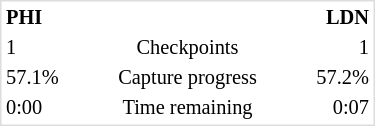<table class="floatright" style="text-align:center; font-size:85%; border:1px solid #ddd; width:250px">
<tr>
<th style="text-align:left; width:25%;">PHI</th>
<th style="width:50%;"></th>
<th style="text-align:right; width:25%;">LDN</th>
</tr>
<tr>
<td style="text-align:left;">1</td>
<td>Checkpoints</td>
<td style="text-align:right;">1</td>
</tr>
<tr>
<td style="text-align:left;">57.1%</td>
<td>Capture progress</td>
<td style="text-align:right;">57.2%</td>
</tr>
<tr>
<td style="text-align:left;">0:00</td>
<td>Time remaining</td>
<td style="text-align:right;">0:07</td>
</tr>
</table>
